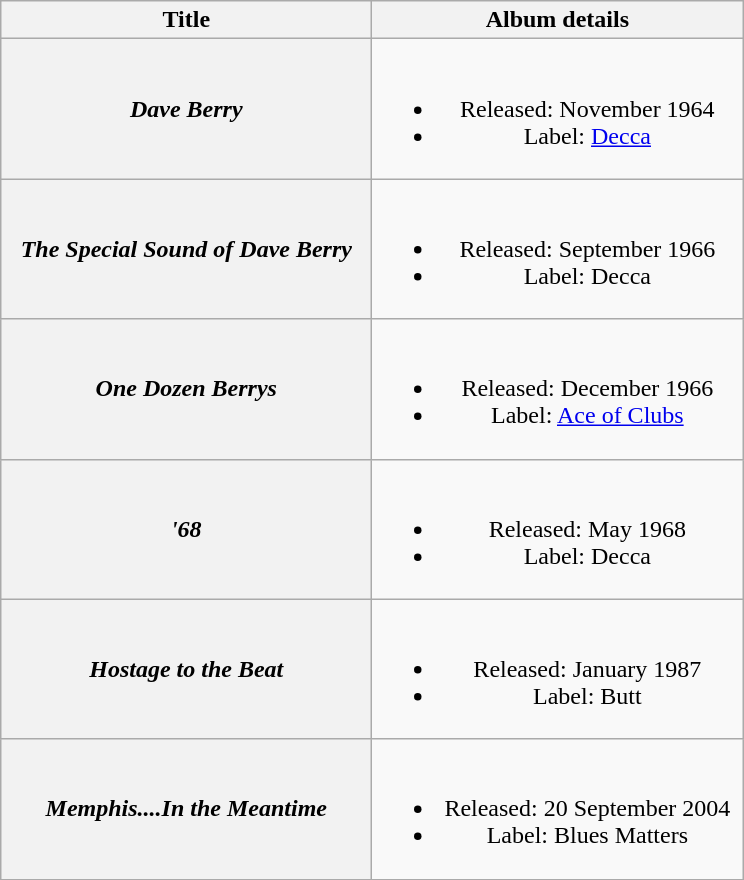<table class="wikitable plainrowheaders" style="text-align:center;">
<tr>
<th scope="col" style="width:15em;">Title</th>
<th scope="col" style="width:15em;">Album details</th>
</tr>
<tr>
<th scope="row"><em>Dave Berry</em></th>
<td><br><ul><li>Released: November 1964</li><li>Label: <a href='#'>Decca</a></li></ul></td>
</tr>
<tr>
<th scope="row"><em>The Special Sound of Dave Berry</em></th>
<td><br><ul><li>Released: September 1966</li><li>Label: Decca</li></ul></td>
</tr>
<tr>
<th scope="row"><em>One Dozen Berrys</em></th>
<td><br><ul><li>Released: December 1966</li><li>Label: <a href='#'>Ace of Clubs</a></li></ul></td>
</tr>
<tr>
<th scope="row"><em>'68</em></th>
<td><br><ul><li>Released: May 1968</li><li>Label: Decca</li></ul></td>
</tr>
<tr>
<th scope="row"><em>Hostage to the Beat</em></th>
<td><br><ul><li>Released: January 1987</li><li>Label: Butt</li></ul></td>
</tr>
<tr>
<th scope="row"><em>Memphis....In the Meantime</em></th>
<td><br><ul><li>Released: 20 September 2004</li><li>Label: Blues Matters</li></ul></td>
</tr>
</table>
